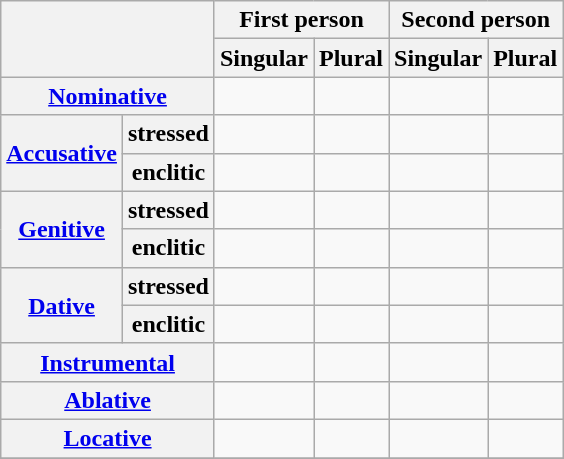<table class="wikitable">
<tr>
<th rowspan="2" colspan="2"></th>
<th colspan="2">First person</th>
<th colspan="2">Second person</th>
</tr>
<tr>
<th>Singular</th>
<th>Plural</th>
<th>Singular</th>
<th>Plural</th>
</tr>
<tr>
<th colspan="2"><a href='#'>Nominative</a></th>
<td></td>
<td></td>
<td></td>
<td></td>
</tr>
<tr>
<th rowspan="2"><a href='#'>Accusative</a></th>
<th>stressed</th>
<td></td>
<td></td>
<td></td>
<td></td>
</tr>
<tr>
<th>enclitic</th>
<td></td>
<td></td>
<td></td>
<td></td>
</tr>
<tr>
<th rowspan="2"><a href='#'>Genitive</a></th>
<th>stressed</th>
<td></td>
<td></td>
<td></td>
<td></td>
</tr>
<tr>
<th>enclitic</th>
<td></td>
<td></td>
<td></td>
<td></td>
</tr>
<tr>
<th rowspan="2"><a href='#'>Dative</a></th>
<th>stressed</th>
<td></td>
<td></td>
<td></td>
<td></td>
</tr>
<tr>
<th>enclitic</th>
<td></td>
<td></td>
<td></td>
<td></td>
</tr>
<tr>
<th colspan="2"><a href='#'>Instrumental</a></th>
<td></td>
<td></td>
<td></td>
<td></td>
</tr>
<tr>
<th colspan="2"><a href='#'>Ablative</a></th>
<td></td>
<td></td>
<td></td>
<td></td>
</tr>
<tr>
<th colspan="2"><a href='#'>Locative</a></th>
<td></td>
<td></td>
<td></td>
<td></td>
</tr>
<tr>
</tr>
</table>
